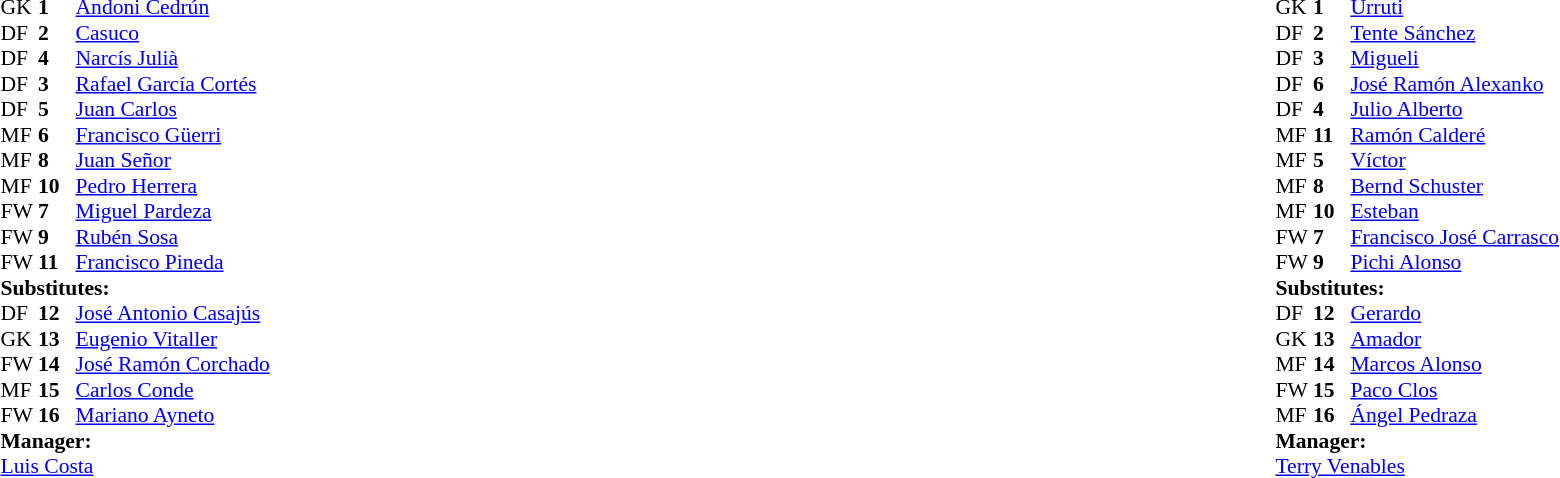<table width="100%">
<tr>
<td valign="top" width="50%"><br><table style="font-size: 90%" cellspacing="0" cellpadding="0">
<tr>
<th width="25"></th>
<th width="25"></th>
</tr>
<tr>
<td>GK</td>
<td><strong>1</strong></td>
<td> <a href='#'>Andoni Cedrún</a></td>
</tr>
<tr>
<td>DF</td>
<td><strong>2</strong></td>
<td> <a href='#'>Casuco</a></td>
</tr>
<tr>
<td>DF</td>
<td><strong>4</strong></td>
<td> <a href='#'>Narcís Julià</a></td>
</tr>
<tr>
<td>DF</td>
<td><strong>3</strong></td>
<td> <a href='#'>Rafael García Cortés</a></td>
</tr>
<tr>
<td>DF</td>
<td><strong>5</strong></td>
<td> <a href='#'>Juan Carlos</a></td>
</tr>
<tr>
<td>MF</td>
<td><strong>6</strong></td>
<td> <a href='#'>Francisco Güerri</a></td>
<td></td>
</tr>
<tr>
<td>MF</td>
<td><strong>8</strong></td>
<td> <a href='#'>Juan Señor</a></td>
</tr>
<tr>
<td>MF</td>
<td><strong>10</strong></td>
<td> <a href='#'>Pedro Herrera</a></td>
</tr>
<tr>
<td>FW</td>
<td><strong>7</strong></td>
<td> <a href='#'>Miguel Pardeza</a></td>
<td></td>
<td></td>
</tr>
<tr>
<td>FW</td>
<td><strong>9</strong></td>
<td> <a href='#'>Rubén Sosa</a></td>
<td></td>
<td></td>
</tr>
<tr>
<td>FW</td>
<td><strong>11</strong></td>
<td> <a href='#'>Francisco Pineda</a></td>
</tr>
<tr>
<td colspan=4><strong>Substitutes:</strong></td>
</tr>
<tr>
<td>DF</td>
<td><strong>12</strong></td>
<td> <a href='#'>José Antonio Casajús</a></td>
<td></td>
<td></td>
</tr>
<tr>
<td>GK</td>
<td><strong>13</strong></td>
<td> <a href='#'>Eugenio Vitaller</a></td>
</tr>
<tr>
<td>FW</td>
<td><strong>14</strong></td>
<td> <a href='#'>José Ramón Corchado</a></td>
<td></td>
<td></td>
</tr>
<tr>
<td>MF</td>
<td><strong>15</strong></td>
<td> <a href='#'>Carlos Conde</a></td>
</tr>
<tr>
<td>FW</td>
<td><strong>16</strong></td>
<td> <a href='#'>Mariano Ayneto</a></td>
</tr>
<tr>
<td colspan=4><strong>Manager:</strong></td>
</tr>
<tr>
<td colspan="4"> <a href='#'>Luis Costa</a></td>
</tr>
</table>
</td>
<td valign="top" width="50%"><br><table style="font-size: 90%" cellspacing="0" cellpadding="0" align=center>
<tr>
<th width="25"></th>
<th width="25"></th>
</tr>
<tr>
<td>GK</td>
<td><strong>1</strong></td>
<td> <a href='#'>Urruti</a></td>
</tr>
<tr>
<td>DF</td>
<td><strong>2</strong></td>
<td> <a href='#'>Tente Sánchez</a></td>
<td></td>
</tr>
<tr>
<td>DF</td>
<td><strong>3</strong></td>
<td> <a href='#'>Migueli</a></td>
</tr>
<tr>
<td>DF</td>
<td><strong>6</strong></td>
<td> <a href='#'>José Ramón Alexanko</a></td>
</tr>
<tr>
<td>DF</td>
<td><strong>4</strong></td>
<td> <a href='#'>Julio Alberto</a></td>
</tr>
<tr>
<td>MF</td>
<td><strong>11</strong></td>
<td> <a href='#'>Ramón Calderé</a></td>
</tr>
<tr>
<td>MF</td>
<td><strong>5</strong></td>
<td> <a href='#'>Víctor</a></td>
</tr>
<tr>
<td>MF</td>
<td><strong>8</strong></td>
<td> <a href='#'>Bernd Schuster</a></td>
</tr>
<tr>
<td>MF</td>
<td><strong>10</strong></td>
<td> <a href='#'>Esteban</a></td>
<td></td>
<td></td>
</tr>
<tr>
<td>FW</td>
<td><strong>7</strong></td>
<td> <a href='#'>Francisco José Carrasco</a></td>
<td></td>
<td></td>
</tr>
<tr>
<td>FW</td>
<td><strong>9</strong></td>
<td> <a href='#'>Pichi Alonso</a></td>
</tr>
<tr>
<td colspan=4><strong>Substitutes:</strong></td>
</tr>
<tr>
<td>DF</td>
<td><strong>12</strong></td>
<td> <a href='#'>Gerardo</a></td>
</tr>
<tr>
<td>GK</td>
<td><strong>13</strong></td>
<td> <a href='#'>Amador</a></td>
</tr>
<tr>
<td>MF</td>
<td><strong>14</strong></td>
<td> <a href='#'>Marcos Alonso</a></td>
<td></td>
<td></td>
</tr>
<tr>
<td>FW</td>
<td><strong>15</strong></td>
<td> <a href='#'>Paco Clos</a></td>
<td></td>
<td></td>
</tr>
<tr>
<td>MF</td>
<td><strong>16</strong></td>
<td> <a href='#'>Ángel Pedraza</a></td>
</tr>
<tr>
<td colspan=4><strong>Manager:</strong></td>
</tr>
<tr>
<td colspan="4"> <a href='#'>Terry Venables</a></td>
</tr>
<tr>
</tr>
</table>
</td>
</tr>
</table>
